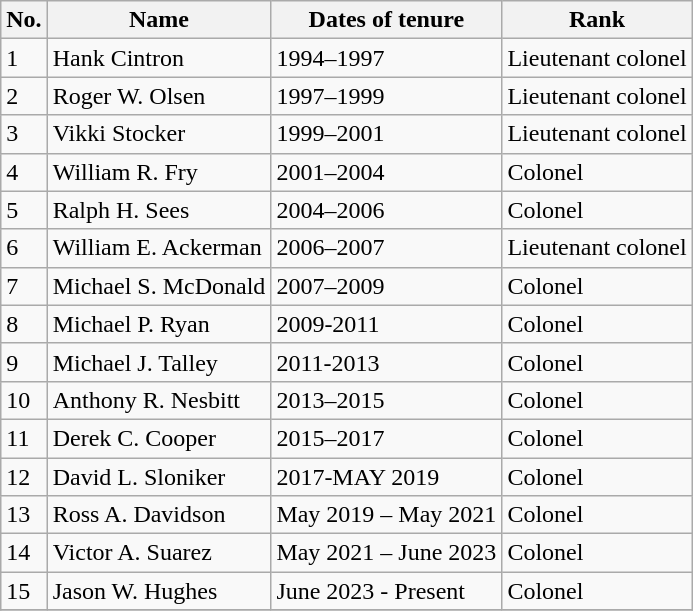<table class=wikitable>
<tr>
<th>No.</th>
<th>Name</th>
<th>Dates of tenure</th>
<th>Rank</th>
</tr>
<tr>
<td>1</td>
<td>Hank Cintron</td>
<td>1994–1997</td>
<td>Lieutenant colonel</td>
</tr>
<tr>
<td>2</td>
<td>Roger W. Olsen</td>
<td>1997–1999</td>
<td>Lieutenant colonel</td>
</tr>
<tr>
<td>3</td>
<td>Vikki Stocker</td>
<td>1999–2001</td>
<td>Lieutenant colonel</td>
</tr>
<tr>
<td>4</td>
<td>William R. Fry</td>
<td>2001–2004</td>
<td>Colonel</td>
</tr>
<tr>
<td>5</td>
<td>Ralph H. Sees</td>
<td>2004–2006</td>
<td>Colonel</td>
</tr>
<tr>
<td>6</td>
<td>William E. Ackerman</td>
<td>2006–2007</td>
<td>Lieutenant colonel</td>
</tr>
<tr>
<td>7</td>
<td>Michael S. McDonald</td>
<td>2007–2009</td>
<td>Colonel</td>
</tr>
<tr>
<td>8</td>
<td>Michael P. Ryan</td>
<td>2009-2011</td>
<td>Colonel</td>
</tr>
<tr>
<td>9</td>
<td>Michael J. Talley</td>
<td>2011-2013</td>
<td>Colonel</td>
</tr>
<tr>
<td>10</td>
<td>Anthony R. Nesbitt</td>
<td>2013–2015</td>
<td>Colonel</td>
</tr>
<tr>
<td>11</td>
<td>Derek C. Cooper</td>
<td>2015–2017</td>
<td>Colonel</td>
</tr>
<tr>
<td>12</td>
<td>David L. Sloniker</td>
<td>2017-MAY 2019</td>
<td>Colonel</td>
</tr>
<tr>
<td>13</td>
<td>Ross A. Davidson</td>
<td>May 2019 – May 2021</td>
<td>Colonel</td>
</tr>
<tr>
<td>14</td>
<td>Victor A. Suarez</td>
<td>May 2021 – June 2023</td>
<td>Colonel</td>
</tr>
<tr>
<td>15</td>
<td>Jason W. Hughes</td>
<td>June 2023 - Present</td>
<td>Colonel</td>
</tr>
<tr>
</tr>
</table>
